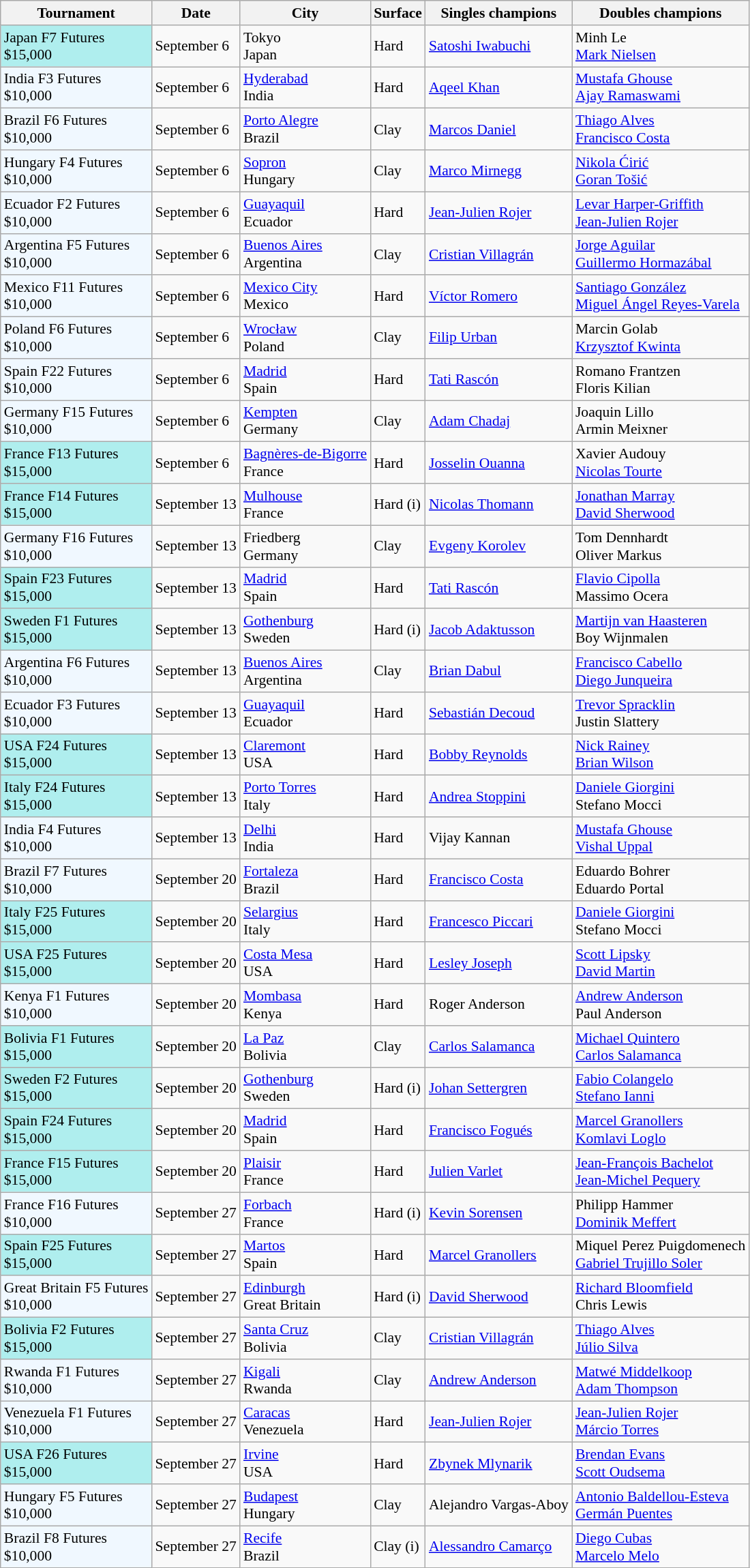<table class="sortable wikitable" style="font-size:90%">
<tr>
<th>Tournament</th>
<th>Date</th>
<th>City</th>
<th>Surface</th>
<th>Singles champions</th>
<th>Doubles champions</th>
</tr>
<tr>
<td style="background:#afeeee;">Japan F7 Futures<br>$15,000</td>
<td>September 6</td>
<td>Tokyo<br>Japan</td>
<td>Hard</td>
<td> <a href='#'>Satoshi Iwabuchi</a></td>
<td> Minh Le<br> <a href='#'>Mark Nielsen</a></td>
</tr>
<tr>
<td style="background:#f0f8ff;">India F3 Futures<br>$10,000</td>
<td>September 6</td>
<td><a href='#'>Hyderabad</a><br>India</td>
<td>Hard</td>
<td> <a href='#'>Aqeel Khan</a></td>
<td> <a href='#'>Mustafa Ghouse</a><br> <a href='#'>Ajay Ramaswami</a></td>
</tr>
<tr>
<td style="background:#f0f8ff;">Brazil F6 Futures<br>$10,000</td>
<td>September 6</td>
<td><a href='#'>Porto Alegre</a><br>Brazil</td>
<td>Clay</td>
<td> <a href='#'>Marcos Daniel</a></td>
<td> <a href='#'>Thiago Alves</a><br> <a href='#'>Francisco Costa</a></td>
</tr>
<tr>
<td style="background:#f0f8ff;">Hungary F4 Futures<br>$10,000</td>
<td>September 6</td>
<td><a href='#'>Sopron</a><br>Hungary</td>
<td>Clay</td>
<td> <a href='#'>Marco Mirnegg</a></td>
<td> <a href='#'>Nikola Ćirić</a><br> <a href='#'>Goran Tošić</a></td>
</tr>
<tr>
<td style="background:#f0f8ff;">Ecuador F2 Futures<br>$10,000</td>
<td>September 6</td>
<td><a href='#'>Guayaquil</a><br>Ecuador</td>
<td>Hard</td>
<td> <a href='#'>Jean-Julien Rojer</a></td>
<td> <a href='#'>Levar Harper-Griffith</a><br> <a href='#'>Jean-Julien Rojer</a></td>
</tr>
<tr>
<td style="background:#f0f8ff;">Argentina F5 Futures<br>$10,000</td>
<td>September 6</td>
<td><a href='#'>Buenos Aires</a><br>Argentina</td>
<td>Clay</td>
<td> <a href='#'>Cristian Villagrán</a></td>
<td> <a href='#'>Jorge Aguilar</a><br> <a href='#'>Guillermo Hormazábal</a></td>
</tr>
<tr>
<td style="background:#f0f8ff;">Mexico F11 Futures<br>$10,000</td>
<td>September 6</td>
<td><a href='#'>Mexico City</a><br>Mexico</td>
<td>Hard</td>
<td> <a href='#'>Víctor Romero</a></td>
<td> <a href='#'>Santiago González</a><br> <a href='#'>Miguel Ángel Reyes-Varela</a></td>
</tr>
<tr>
<td style="background:#f0f8ff;">Poland F6 Futures<br>$10,000</td>
<td>September 6</td>
<td><a href='#'>Wrocław</a><br>Poland</td>
<td>Clay</td>
<td> <a href='#'>Filip Urban</a></td>
<td> Marcin Golab<br> <a href='#'>Krzysztof Kwinta</a></td>
</tr>
<tr>
<td style="background:#f0f8ff;">Spain F22 Futures<br>$10,000</td>
<td>September 6</td>
<td><a href='#'>Madrid</a><br>Spain</td>
<td>Hard</td>
<td> <a href='#'>Tati Rascón</a></td>
<td> Romano Frantzen<br> Floris Kilian</td>
</tr>
<tr>
<td style="background:#f0f8ff;">Germany F15 Futures<br>$10,000</td>
<td>September 6</td>
<td><a href='#'>Kempten</a><br>Germany</td>
<td>Clay</td>
<td> <a href='#'>Adam Chadaj</a></td>
<td> Joaquin Lillo<br> Armin Meixner</td>
</tr>
<tr>
<td style="background:#afeeee;">France F13 Futures<br>$15,000</td>
<td>September 6</td>
<td><a href='#'>Bagnères-de-Bigorre</a><br>France</td>
<td>Hard</td>
<td> <a href='#'>Josselin Ouanna</a></td>
<td> Xavier Audouy<br> <a href='#'>Nicolas Tourte</a></td>
</tr>
<tr>
<td style="background:#afeeee;">France F14 Futures<br>$15,000</td>
<td>September 13</td>
<td><a href='#'>Mulhouse</a><br>France</td>
<td>Hard (i)</td>
<td> <a href='#'>Nicolas Thomann</a></td>
<td> <a href='#'>Jonathan Marray</a><br> <a href='#'>David Sherwood</a></td>
</tr>
<tr>
<td style="background:#f0f8ff;">Germany F16 Futures<br>$10,000</td>
<td>September 13</td>
<td>Friedberg<br>Germany</td>
<td>Clay</td>
<td> <a href='#'>Evgeny Korolev</a></td>
<td> Tom Dennhardt<br> Oliver Markus</td>
</tr>
<tr>
<td style="background:#afeeee;">Spain F23 Futures<br>$15,000</td>
<td>September 13</td>
<td><a href='#'>Madrid</a><br>Spain</td>
<td>Hard</td>
<td> <a href='#'>Tati Rascón</a></td>
<td> <a href='#'>Flavio Cipolla</a><br> Massimo Ocera</td>
</tr>
<tr>
<td style="background:#afeeee;">Sweden F1 Futures<br>$15,000</td>
<td>September 13</td>
<td><a href='#'>Gothenburg</a><br>Sweden</td>
<td>Hard (i)</td>
<td> <a href='#'>Jacob Adaktusson</a></td>
<td> <a href='#'>Martijn van Haasteren</a><br> Boy Wijnmalen</td>
</tr>
<tr>
<td style="background:#f0f8ff;">Argentina F6 Futures<br>$10,000</td>
<td>September 13</td>
<td><a href='#'>Buenos Aires</a><br>Argentina</td>
<td>Clay</td>
<td> <a href='#'>Brian Dabul</a></td>
<td> <a href='#'>Francisco Cabello</a><br> <a href='#'>Diego Junqueira</a></td>
</tr>
<tr>
<td style="background:#f0f8ff;">Ecuador F3 Futures<br>$10,000</td>
<td>September 13</td>
<td><a href='#'>Guayaquil</a><br>Ecuador</td>
<td>Hard</td>
<td> <a href='#'>Sebastián Decoud</a></td>
<td> <a href='#'>Trevor Spracklin</a><br> Justin Slattery</td>
</tr>
<tr>
<td style="background:#afeeee;">USA F24 Futures<br>$15,000</td>
<td>September 13</td>
<td><a href='#'>Claremont</a><br>USA</td>
<td>Hard</td>
<td> <a href='#'>Bobby Reynolds</a></td>
<td> <a href='#'>Nick Rainey</a><br> <a href='#'>Brian Wilson</a></td>
</tr>
<tr>
<td style="background:#afeeee;">Italy F24 Futures<br>$15,000</td>
<td>September 13</td>
<td><a href='#'>Porto Torres</a><br>Italy</td>
<td>Hard</td>
<td> <a href='#'>Andrea Stoppini</a></td>
<td> <a href='#'>Daniele Giorgini</a><br> Stefano Mocci</td>
</tr>
<tr>
<td style="background:#f0f8ff;">India F4 Futures<br>$10,000</td>
<td>September 13</td>
<td><a href='#'>Delhi</a><br>India</td>
<td>Hard</td>
<td> Vijay Kannan</td>
<td> <a href='#'>Mustafa Ghouse</a><br> <a href='#'>Vishal Uppal</a></td>
</tr>
<tr>
<td style="background:#f0f8ff;">Brazil F7 Futures<br>$10,000</td>
<td>September 20</td>
<td><a href='#'>Fortaleza</a><br>Brazil</td>
<td>Hard</td>
<td> <a href='#'>Francisco Costa</a></td>
<td> Eduardo Bohrer<br> Eduardo Portal</td>
</tr>
<tr>
<td style="background:#afeeee;">Italy F25 Futures<br>$15,000</td>
<td>September 20</td>
<td><a href='#'>Selargius</a><br>Italy</td>
<td>Hard</td>
<td> <a href='#'>Francesco Piccari</a></td>
<td> <a href='#'>Daniele Giorgini</a><br> Stefano Mocci</td>
</tr>
<tr>
<td style="background:#afeeee;">USA F25 Futures<br>$15,000</td>
<td>September 20</td>
<td><a href='#'>Costa Mesa</a><br>USA</td>
<td>Hard</td>
<td> <a href='#'>Lesley Joseph</a></td>
<td> <a href='#'>Scott Lipsky</a><br> <a href='#'>David Martin</a></td>
</tr>
<tr>
<td style="background:#f0f8ff;">Kenya F1 Futures<br>$10,000</td>
<td>September 20</td>
<td><a href='#'>Mombasa</a><br>Kenya</td>
<td>Hard</td>
<td> Roger Anderson</td>
<td> <a href='#'>Andrew Anderson</a><br> Paul Anderson</td>
</tr>
<tr>
<td style="background:#afeeee;">Bolivia F1 Futures<br>$15,000</td>
<td>September 20</td>
<td><a href='#'>La Paz</a><br>Bolivia</td>
<td>Clay</td>
<td> <a href='#'>Carlos Salamanca</a></td>
<td> <a href='#'>Michael Quintero</a><br> <a href='#'>Carlos Salamanca</a></td>
</tr>
<tr>
<td style="background:#afeeee;">Sweden F2 Futures<br>$15,000</td>
<td>September 20</td>
<td><a href='#'>Gothenburg</a><br>Sweden</td>
<td>Hard (i)</td>
<td> <a href='#'>Johan Settergren</a></td>
<td> <a href='#'>Fabio Colangelo</a><br> <a href='#'>Stefano Ianni</a></td>
</tr>
<tr>
<td style="background:#afeeee;">Spain F24 Futures<br>$15,000</td>
<td>September 20</td>
<td><a href='#'>Madrid</a><br>Spain</td>
<td>Hard</td>
<td> <a href='#'>Francisco Fogués</a></td>
<td> <a href='#'>Marcel Granollers</a><br> <a href='#'>Komlavi Loglo</a></td>
</tr>
<tr>
<td style="background:#afeeee;">France F15 Futures<br>$15,000</td>
<td>September 20</td>
<td><a href='#'>Plaisir</a><br>France</td>
<td>Hard</td>
<td> <a href='#'>Julien Varlet</a></td>
<td> <a href='#'>Jean-François Bachelot</a><br> <a href='#'>Jean-Michel Pequery</a></td>
</tr>
<tr>
<td style="background:#f0f8ff;">France F16 Futures<br>$10,000</td>
<td>September 27</td>
<td><a href='#'>Forbach</a><br>France</td>
<td>Hard (i)</td>
<td> <a href='#'>Kevin Sorensen</a></td>
<td> Philipp Hammer<br> <a href='#'>Dominik Meffert</a></td>
</tr>
<tr>
<td style="background:#afeeee;">Spain F25 Futures<br>$15,000</td>
<td>September 27</td>
<td><a href='#'>Martos</a><br>Spain</td>
<td>Hard</td>
<td> <a href='#'>Marcel Granollers</a></td>
<td> Miquel Perez Puigdomenech<br> <a href='#'>Gabriel Trujillo Soler</a></td>
</tr>
<tr>
<td style="background:#f0f8ff;">Great Britain F5 Futures<br>$10,000</td>
<td>September 27</td>
<td><a href='#'>Edinburgh</a><br>Great Britain</td>
<td>Hard (i)</td>
<td> <a href='#'>David Sherwood</a></td>
<td> <a href='#'>Richard Bloomfield</a><br> Chris Lewis</td>
</tr>
<tr>
<td style="background:#afeeee;">Bolivia F2 Futures<br>$15,000</td>
<td>September 27</td>
<td><a href='#'>Santa Cruz</a><br>Bolivia</td>
<td>Clay</td>
<td> <a href='#'>Cristian Villagrán</a></td>
<td> <a href='#'>Thiago Alves</a><br> <a href='#'>Júlio Silva</a></td>
</tr>
<tr>
<td style="background:#f0f8ff;">Rwanda F1 Futures<br>$10,000</td>
<td>September 27</td>
<td><a href='#'>Kigali</a><br>Rwanda</td>
<td>Clay</td>
<td> <a href='#'>Andrew Anderson</a></td>
<td> <a href='#'>Matwé Middelkoop</a><br> <a href='#'>Adam Thompson</a></td>
</tr>
<tr>
<td style="background:#f0f8ff;">Venezuela F1 Futures<br>$10,000</td>
<td>September 27</td>
<td><a href='#'>Caracas</a><br>Venezuela</td>
<td>Hard</td>
<td> <a href='#'>Jean-Julien Rojer</a></td>
<td> <a href='#'>Jean-Julien Rojer</a><br> <a href='#'>Márcio Torres</a></td>
</tr>
<tr>
<td style="background:#afeeee;">USA F26 Futures<br>$15,000</td>
<td>September 27</td>
<td><a href='#'>Irvine</a><br>USA</td>
<td>Hard</td>
<td> <a href='#'>Zbynek Mlynarik</a></td>
<td> <a href='#'>Brendan Evans</a><br> <a href='#'>Scott Oudsema</a></td>
</tr>
<tr>
<td style="background:#f0f8ff;">Hungary F5 Futures<br>$10,000</td>
<td>September 27</td>
<td><a href='#'>Budapest</a><br>Hungary</td>
<td>Clay</td>
<td> Alejandro Vargas-Aboy</td>
<td> <a href='#'>Antonio Baldellou-Esteva</a><br> <a href='#'>Germán Puentes</a></td>
</tr>
<tr>
<td style="background:#f0f8ff;">Brazil F8 Futures<br>$10,000</td>
<td>September 27</td>
<td><a href='#'>Recife</a><br>Brazil</td>
<td>Clay (i)</td>
<td> <a href='#'>Alessandro Camarço</a></td>
<td> <a href='#'>Diego Cubas</a><br> <a href='#'>Marcelo Melo</a></td>
</tr>
</table>
